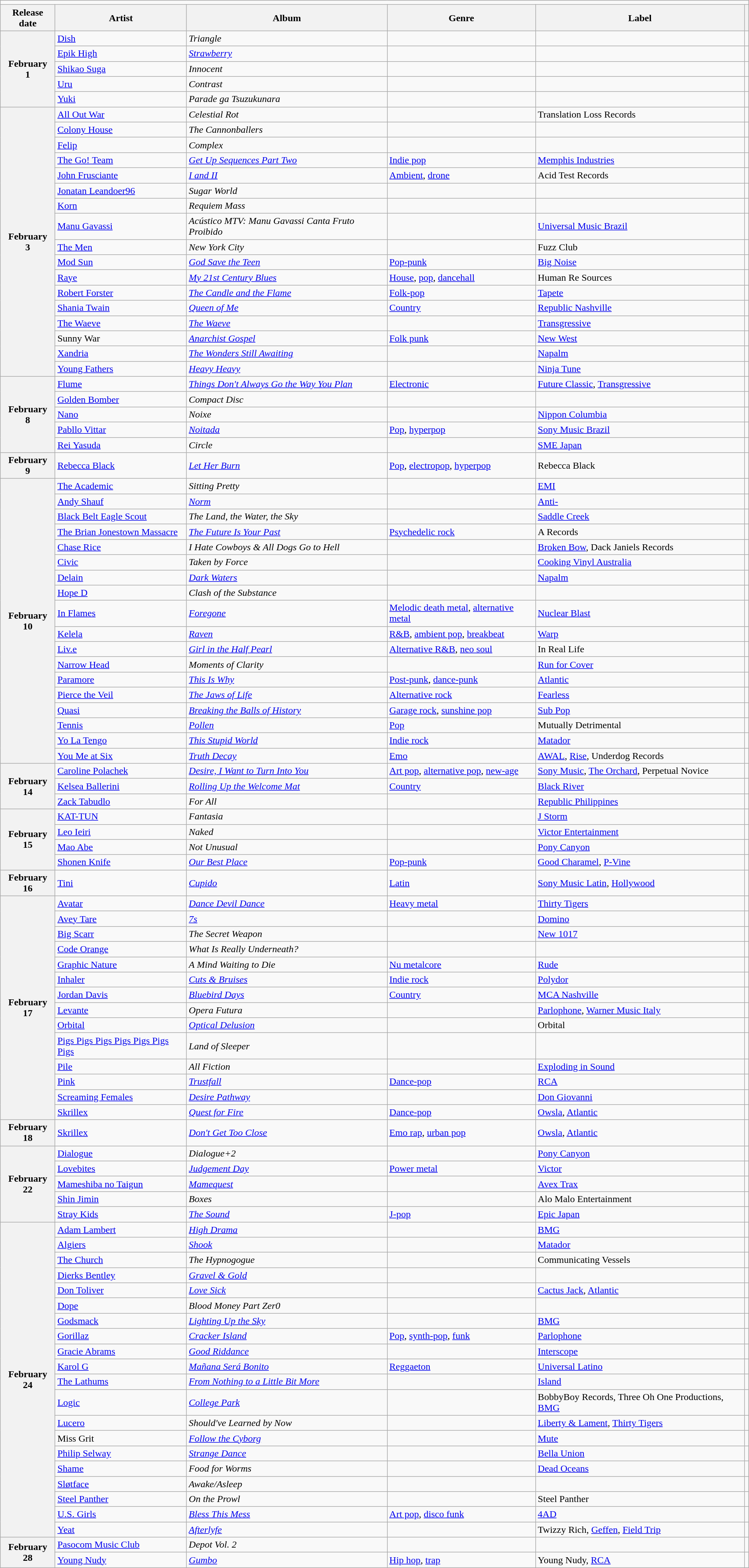<table class="wikitable plainrowheaders">
<tr>
<td colspan="6" style="text-align:center;"></td>
</tr>
<tr>
<th scope="col">Release date</th>
<th scope="col">Artist</th>
<th scope="col">Album</th>
<th scope="col">Genre</th>
<th scope="col">Label</th>
<th scope="col"></th>
</tr>
<tr>
<th scope="row" rowspan="5" style="text-align:center;">February<br>1</th>
<td><a href='#'>Dish</a></td>
<td><em>Triangle</em></td>
<td></td>
<td></td>
<td></td>
</tr>
<tr>
<td><a href='#'>Epik High</a></td>
<td><em><a href='#'>Strawberry</a></em></td>
<td></td>
<td></td>
<td></td>
</tr>
<tr>
<td><a href='#'>Shikao Suga</a></td>
<td><em>Innocent</em></td>
<td></td>
<td></td>
<td></td>
</tr>
<tr>
<td><a href='#'>Uru</a></td>
<td><em>Contrast</em></td>
<td></td>
<td></td>
<td></td>
</tr>
<tr>
<td><a href='#'>Yuki</a></td>
<td><em>Parade ga Tsuzukunara</em></td>
<td></td>
<td></td>
<td></td>
</tr>
<tr>
<th scope="row" rowspan="17" style="text-align:center;">February<br>3</th>
<td><a href='#'>All Out War</a></td>
<td><em>Celestial Rot</em></td>
<td></td>
<td>Translation Loss Records</td>
<td></td>
</tr>
<tr>
<td><a href='#'>Colony House</a></td>
<td><em>The Cannonballers</em></td>
<td></td>
<td></td>
<td></td>
</tr>
<tr>
<td><a href='#'>Felip</a></td>
<td><em>Complex</em></td>
<td></td>
<td></td>
<td></td>
</tr>
<tr>
<td><a href='#'>The Go! Team</a></td>
<td><em><a href='#'>Get Up Sequences Part Two</a></em></td>
<td><a href='#'>Indie pop</a></td>
<td><a href='#'>Memphis Industries</a></td>
<td></td>
</tr>
<tr>
<td><a href='#'>John Frusciante</a></td>
<td><em><a href='#'>I and II</a></em></td>
<td><a href='#'>Ambient</a>, <a href='#'>drone</a></td>
<td>Acid Test Records</td>
<td></td>
</tr>
<tr>
<td><a href='#'>Jonatan Leandoer96</a></td>
<td><em>Sugar World</em></td>
<td></td>
<td></td>
<td></td>
</tr>
<tr>
<td><a href='#'>Korn</a></td>
<td><em>Requiem Mass</em></td>
<td></td>
<td></td>
<td></td>
</tr>
<tr>
<td><a href='#'>Manu Gavassi</a></td>
<td><em>Acústico MTV: Manu Gavassi Canta Fruto Proibido</em></td>
<td></td>
<td><a href='#'>Universal Music Brazil</a></td>
<td></td>
</tr>
<tr>
<td><a href='#'>The Men</a></td>
<td><em>New York City</em></td>
<td></td>
<td>Fuzz Club</td>
<td></td>
</tr>
<tr>
<td><a href='#'>Mod Sun</a></td>
<td><em><a href='#'>God Save the Teen</a></em></td>
<td><a href='#'>Pop-punk</a></td>
<td><a href='#'>Big Noise</a></td>
<td></td>
</tr>
<tr>
<td><a href='#'>Raye</a></td>
<td><em><a href='#'>My 21st Century Blues</a></em></td>
<td><a href='#'>House</a>, <a href='#'>pop</a>, <a href='#'>dancehall</a></td>
<td>Human Re Sources</td>
<td></td>
</tr>
<tr>
<td><a href='#'>Robert Forster</a></td>
<td><em><a href='#'>The Candle and the Flame</a></em></td>
<td><a href='#'>Folk-pop</a></td>
<td><a href='#'>Tapete</a></td>
<td></td>
</tr>
<tr>
<td><a href='#'>Shania Twain</a></td>
<td><em><a href='#'>Queen of Me</a></em></td>
<td><a href='#'>Country</a></td>
<td><a href='#'>Republic Nashville</a></td>
<td></td>
</tr>
<tr>
<td><a href='#'>The Waeve</a></td>
<td><em><a href='#'>The Waeve</a></em></td>
<td></td>
<td><a href='#'>Transgressive</a></td>
<td></td>
</tr>
<tr>
<td>Sunny War</td>
<td><em><a href='#'>Anarchist Gospel</a></em></td>
<td><a href='#'>Folk punk</a></td>
<td><a href='#'>New West</a></td>
<td></td>
</tr>
<tr>
<td><a href='#'>Xandria</a></td>
<td><em><a href='#'>The Wonders Still Awaiting</a></em></td>
<td></td>
<td><a href='#'>Napalm</a></td>
<td></td>
</tr>
<tr>
<td><a href='#'>Young Fathers</a></td>
<td><em><a href='#'>Heavy Heavy</a></em></td>
<td></td>
<td><a href='#'>Ninja Tune</a></td>
<td></td>
</tr>
<tr>
<th scope="row" rowspan="5" style="text-align:center;">February<br>8</th>
<td><a href='#'>Flume</a></td>
<td><em><a href='#'>Things Don't Always Go the Way You Plan</a></em></td>
<td><a href='#'>Electronic</a></td>
<td><a href='#'>Future Classic</a>, <a href='#'>Transgressive</a></td>
<td></td>
</tr>
<tr>
<td><a href='#'>Golden Bomber</a></td>
<td><em>Compact Disc</em></td>
<td></td>
<td></td>
<td></td>
</tr>
<tr>
<td><a href='#'>Nano</a></td>
<td><em>Noixe</em></td>
<td></td>
<td><a href='#'>Nippon Columbia</a></td>
<td></td>
</tr>
<tr>
<td><a href='#'>Pabllo Vittar</a></td>
<td><em><a href='#'>Noitada</a></em></td>
<td><a href='#'>Pop</a>, <a href='#'>hyperpop</a></td>
<td><a href='#'>Sony Music Brazil</a></td>
<td></td>
</tr>
<tr>
<td><a href='#'>Rei Yasuda</a></td>
<td><em>Circle</em></td>
<td></td>
<td><a href='#'>SME Japan</a></td>
<td></td>
</tr>
<tr>
<th scope="row" style="text-align:center;">February<br>9</th>
<td><a href='#'>Rebecca Black</a></td>
<td><em><a href='#'>Let Her Burn</a></em></td>
<td><a href='#'>Pop</a>, <a href='#'>electropop</a>, <a href='#'>hyperpop</a></td>
<td>Rebecca Black</td>
<td></td>
</tr>
<tr>
<th scope="row" rowspan="18" style="text-align:center;">February<br>10</th>
<td><a href='#'>The Academic</a></td>
<td><em>Sitting Pretty</em></td>
<td></td>
<td><a href='#'>EMI</a></td>
<td></td>
</tr>
<tr>
<td><a href='#'>Andy Shauf</a></td>
<td><em><a href='#'>Norm</a></em></td>
<td></td>
<td><a href='#'>Anti-</a></td>
<td></td>
</tr>
<tr>
<td><a href='#'>Black Belt Eagle Scout</a></td>
<td><em>The Land, the Water, the Sky</em></td>
<td></td>
<td><a href='#'>Saddle Creek</a></td>
<td></td>
</tr>
<tr>
<td><a href='#'>The Brian Jonestown Massacre</a></td>
<td><em><a href='#'>The Future Is Your Past</a></em></td>
<td><a href='#'>Psychedelic rock</a></td>
<td>A Records</td>
<td></td>
</tr>
<tr>
<td><a href='#'>Chase Rice</a></td>
<td><em>I Hate Cowboys & All Dogs Go to Hell</em></td>
<td></td>
<td><a href='#'>Broken Bow</a>, Dack Janiels Records</td>
<td></td>
</tr>
<tr>
<td><a href='#'>Civic</a></td>
<td><em>Taken by Force</em></td>
<td></td>
<td><a href='#'>Cooking Vinyl Australia</a></td>
<td></td>
</tr>
<tr>
<td><a href='#'>Delain</a></td>
<td><em><a href='#'>Dark Waters</a></em></td>
<td></td>
<td><a href='#'>Napalm</a></td>
<td></td>
</tr>
<tr>
<td><a href='#'>Hope D</a></td>
<td><em>Clash of the Substance</em></td>
<td></td>
<td></td>
<td></td>
</tr>
<tr>
<td><a href='#'>In Flames</a></td>
<td><em><a href='#'>Foregone</a></em></td>
<td><a href='#'>Melodic death metal</a>, <a href='#'>alternative metal</a></td>
<td><a href='#'>Nuclear Blast</a></td>
<td></td>
</tr>
<tr>
<td><a href='#'>Kelela</a></td>
<td><em><a href='#'>Raven</a></em></td>
<td><a href='#'>R&B</a>, <a href='#'>ambient pop</a>, <a href='#'>breakbeat</a></td>
<td><a href='#'>Warp</a></td>
<td></td>
</tr>
<tr>
<td><a href='#'>Liv.e</a></td>
<td><em><a href='#'>Girl in the Half Pearl</a></em></td>
<td><a href='#'>Alternative R&B</a>, <a href='#'>neo soul</a></td>
<td>In Real Life</td>
<td></td>
</tr>
<tr>
<td><a href='#'>Narrow Head</a></td>
<td><em>Moments of Clarity</em></td>
<td></td>
<td><a href='#'>Run for Cover</a></td>
<td></td>
</tr>
<tr>
<td><a href='#'>Paramore</a></td>
<td><em><a href='#'>This Is Why</a></em></td>
<td><a href='#'>Post-punk</a>, <a href='#'>dance-punk</a></td>
<td><a href='#'>Atlantic</a></td>
<td></td>
</tr>
<tr>
<td><a href='#'>Pierce the Veil</a></td>
<td><em><a href='#'>The Jaws of Life</a></em></td>
<td><a href='#'>Alternative rock</a></td>
<td><a href='#'>Fearless</a></td>
<td></td>
</tr>
<tr>
<td><a href='#'>Quasi</a></td>
<td><em><a href='#'>Breaking the Balls of History</a></em></td>
<td><a href='#'>Garage rock</a>, <a href='#'>sunshine pop</a></td>
<td><a href='#'>Sub Pop</a></td>
<td></td>
</tr>
<tr>
<td><a href='#'>Tennis</a></td>
<td><em><a href='#'>Pollen</a></em></td>
<td><a href='#'>Pop</a></td>
<td>Mutually Detrimental</td>
<td></td>
</tr>
<tr>
<td><a href='#'>Yo La Tengo</a></td>
<td><em><a href='#'>This Stupid World</a></em></td>
<td><a href='#'>Indie rock</a></td>
<td><a href='#'>Matador</a></td>
<td></td>
</tr>
<tr>
<td><a href='#'>You Me at Six</a></td>
<td><em><a href='#'>Truth Decay</a></em></td>
<td><a href='#'>Emo</a></td>
<td><a href='#'>AWAL</a>, <a href='#'>Rise</a>, Underdog Records</td>
<td></td>
</tr>
<tr>
<th scope="row" rowspan="3" style="text-align:center;">February<br>14</th>
<td><a href='#'>Caroline Polachek</a></td>
<td><em><a href='#'>Desire, I Want to Turn Into You</a></em></td>
<td><a href='#'>Art pop</a>, <a href='#'>alternative pop</a>, <a href='#'>new-age</a></td>
<td><a href='#'>Sony Music</a>, <a href='#'>The Orchard</a>, Perpetual Novice</td>
<td></td>
</tr>
<tr>
<td><a href='#'>Kelsea Ballerini</a></td>
<td><em><a href='#'>Rolling Up the Welcome Mat</a></em></td>
<td><a href='#'>Country</a></td>
<td><a href='#'>Black River</a></td>
<td></td>
</tr>
<tr>
<td><a href='#'>Zack Tabudlo</a></td>
<td><em>For All</em></td>
<td></td>
<td><a href='#'>Republic Philippines</a></td>
<td></td>
</tr>
<tr>
<th scope="row" rowspan="4" style="text-align:center;">February<br>15</th>
<td><a href='#'>KAT-TUN</a></td>
<td><em>Fantasia</em></td>
<td></td>
<td><a href='#'>J Storm</a></td>
<td></td>
</tr>
<tr>
<td><a href='#'>Leo Ieiri</a></td>
<td><em>Naked</em></td>
<td></td>
<td><a href='#'>Victor Entertainment</a></td>
<td></td>
</tr>
<tr>
<td><a href='#'>Mao Abe</a></td>
<td><em>Not Unusual</em></td>
<td></td>
<td><a href='#'>Pony Canyon</a></td>
<td></td>
</tr>
<tr>
<td><a href='#'>Shonen Knife</a></td>
<td><em><a href='#'>Our Best Place</a></em></td>
<td><a href='#'>Pop-punk</a></td>
<td><a href='#'>Good Charamel</a>, <a href='#'>P-Vine</a></td>
<td></td>
</tr>
<tr>
<th scope="row" style="text-align:center;">February<br>16</th>
<td><a href='#'>Tini</a></td>
<td><em><a href='#'>Cupido</a></em></td>
<td><a href='#'>Latin</a></td>
<td><a href='#'>Sony Music Latin</a>, <a href='#'>Hollywood</a></td>
<td></td>
</tr>
<tr>
<th scope="row" rowspan="14" style="text-align:center;">February<br>17</th>
<td><a href='#'>Avatar</a></td>
<td><em><a href='#'>Dance Devil Dance</a></em></td>
<td><a href='#'>Heavy metal</a></td>
<td><a href='#'>Thirty Tigers</a></td>
<td></td>
</tr>
<tr>
<td><a href='#'>Avey Tare</a></td>
<td><em><a href='#'>7s</a></em></td>
<td></td>
<td><a href='#'>Domino</a></td>
<td></td>
</tr>
<tr>
<td><a href='#'>Big Scarr</a></td>
<td><em>The Secret Weapon</em></td>
<td></td>
<td><a href='#'>New 1017</a></td>
<td></td>
</tr>
<tr>
<td><a href='#'>Code Orange</a></td>
<td><em>What Is Really Underneath?</em></td>
<td></td>
<td></td>
<td></td>
</tr>
<tr>
<td><a href='#'>Graphic Nature</a></td>
<td><em>A Mind Waiting to Die</em></td>
<td><a href='#'>Nu metalcore</a></td>
<td><a href='#'>Rude</a></td>
<td></td>
</tr>
<tr>
<td><a href='#'>Inhaler</a></td>
<td><em><a href='#'>Cuts & Bruises</a></em></td>
<td><a href='#'>Indie rock</a></td>
<td><a href='#'>Polydor</a></td>
<td></td>
</tr>
<tr>
<td><a href='#'>Jordan Davis</a></td>
<td><em><a href='#'>Bluebird Days</a></em></td>
<td><a href='#'>Country</a></td>
<td><a href='#'>MCA Nashville</a></td>
<td></td>
</tr>
<tr>
<td><a href='#'>Levante</a></td>
<td><em>Opera Futura</em></td>
<td></td>
<td><a href='#'>Parlophone</a>, <a href='#'>Warner Music Italy</a></td>
<td></td>
</tr>
<tr>
<td><a href='#'>Orbital</a></td>
<td><em><a href='#'>Optical Delusion</a></em></td>
<td></td>
<td>Orbital</td>
<td></td>
</tr>
<tr>
<td><a href='#'>Pigs Pigs Pigs Pigs Pigs Pigs Pigs</a></td>
<td><em>Land of Sleeper</em></td>
<td></td>
<td></td>
<td></td>
</tr>
<tr>
<td><a href='#'>Pile</a></td>
<td><em>All Fiction</em></td>
<td></td>
<td><a href='#'>Exploding in Sound</a></td>
<td></td>
</tr>
<tr>
<td><a href='#'>Pink</a></td>
<td><em><a href='#'>Trustfall</a></em></td>
<td><a href='#'>Dance-pop</a></td>
<td><a href='#'>RCA</a></td>
<td></td>
</tr>
<tr>
<td><a href='#'>Screaming Females</a></td>
<td><em><a href='#'>Desire Pathway</a></em></td>
<td></td>
<td><a href='#'>Don Giovanni</a></td>
<td></td>
</tr>
<tr>
<td><a href='#'>Skrillex</a></td>
<td><em><a href='#'>Quest for Fire</a></em></td>
<td><a href='#'>Dance-pop</a></td>
<td><a href='#'>Owsla</a>, <a href='#'>Atlantic</a></td>
<td></td>
</tr>
<tr>
<th scope="row" style="text-align:center;">February<br>18</th>
<td><a href='#'>Skrillex</a></td>
<td><em><a href='#'>Don't Get Too Close</a></em></td>
<td><a href='#'>Emo rap</a>, <a href='#'>urban pop</a></td>
<td><a href='#'>Owsla</a>, <a href='#'>Atlantic</a></td>
<td></td>
</tr>
<tr>
<th scope="row" rowspan="5" style="text-align:center;">February<br>22</th>
<td><a href='#'>Dialogue</a></td>
<td><em>Dialogue+2</em></td>
<td></td>
<td><a href='#'>Pony Canyon</a></td>
<td></td>
</tr>
<tr>
<td><a href='#'>Lovebites</a></td>
<td><em><a href='#'>Judgement Day</a></em></td>
<td><a href='#'>Power metal</a></td>
<td><a href='#'>Victor</a></td>
<td></td>
</tr>
<tr>
<td><a href='#'>Mameshiba no Taigun</a></td>
<td><em><a href='#'>Mamequest</a></em></td>
<td></td>
<td><a href='#'>Avex Trax</a></td>
<td></td>
</tr>
<tr>
<td><a href='#'>Shin Jimin</a></td>
<td><em>Boxes</em></td>
<td></td>
<td>Alo Malo Entertainment</td>
<td></td>
</tr>
<tr>
<td><a href='#'>Stray Kids</a></td>
<td><em><a href='#'>The Sound</a></em></td>
<td><a href='#'>J-pop</a></td>
<td><a href='#'>Epic Japan</a></td>
<td></td>
</tr>
<tr>
<th scope="row" rowspan="20" style="text-align:center;">February<br>24</th>
<td><a href='#'>Adam Lambert</a></td>
<td><em><a href='#'>High Drama</a></em></td>
<td></td>
<td><a href='#'>BMG</a></td>
<td></td>
</tr>
<tr>
<td><a href='#'>Algiers</a></td>
<td><em><a href='#'>Shook</a></em></td>
<td></td>
<td><a href='#'>Matador</a></td>
<td></td>
</tr>
<tr>
<td><a href='#'>The Church</a></td>
<td><em>The Hypnogogue</em></td>
<td></td>
<td>Communicating Vessels</td>
<td></td>
</tr>
<tr>
<td><a href='#'>Dierks Bentley</a></td>
<td><em><a href='#'>Gravel & Gold</a></em></td>
<td></td>
<td></td>
<td></td>
</tr>
<tr>
<td><a href='#'>Don Toliver</a></td>
<td><em><a href='#'>Love Sick</a></em></td>
<td></td>
<td><a href='#'>Cactus Jack</a>, <a href='#'>Atlantic</a></td>
<td></td>
</tr>
<tr>
<td><a href='#'>Dope</a></td>
<td><em>Blood Money Part Zer0</em></td>
<td></td>
<td></td>
<td></td>
</tr>
<tr>
<td><a href='#'>Godsmack</a></td>
<td><em><a href='#'>Lighting Up the Sky</a></em></td>
<td></td>
<td><a href='#'>BMG</a></td>
<td></td>
</tr>
<tr>
<td><a href='#'>Gorillaz</a></td>
<td><em><a href='#'>Cracker Island</a></em></td>
<td><a href='#'>Pop</a>, <a href='#'>synth-pop</a>, <a href='#'>funk</a></td>
<td><a href='#'>Parlophone</a></td>
<td></td>
</tr>
<tr>
<td><a href='#'>Gracie Abrams</a></td>
<td><em><a href='#'>Good Riddance</a></em></td>
<td></td>
<td><a href='#'>Interscope</a></td>
<td></td>
</tr>
<tr>
<td><a href='#'>Karol G</a></td>
<td><em><a href='#'>Mañana Será Bonito</a></em></td>
<td><a href='#'>Reggaeton</a></td>
<td><a href='#'>Universal Latino</a></td>
<td></td>
</tr>
<tr>
<td><a href='#'>The Lathums</a></td>
<td><em><a href='#'>From Nothing to a Little Bit More</a></em></td>
<td></td>
<td><a href='#'>Island</a></td>
<td></td>
</tr>
<tr>
<td><a href='#'>Logic</a></td>
<td><em><a href='#'>College Park</a></em></td>
<td></td>
<td>BobbyBoy Records, Three Oh One Productions, <a href='#'>BMG</a></td>
<td></td>
</tr>
<tr>
<td><a href='#'>Lucero</a></td>
<td><em>Should've Learned by Now</em></td>
<td></td>
<td><a href='#'>Liberty & Lament</a>, <a href='#'>Thirty Tigers</a></td>
<td></td>
</tr>
<tr>
<td>Miss Grit</td>
<td><em><a href='#'>Follow the Cyborg</a></em></td>
<td></td>
<td><a href='#'>Mute</a></td>
<td></td>
</tr>
<tr>
<td><a href='#'>Philip Selway</a></td>
<td><em><a href='#'>Strange Dance</a></em></td>
<td></td>
<td><a href='#'>Bella Union</a></td>
<td></td>
</tr>
<tr>
<td><a href='#'>Shame</a></td>
<td><em>Food for Worms</em></td>
<td></td>
<td><a href='#'>Dead Oceans</a></td>
<td></td>
</tr>
<tr>
<td><a href='#'>Sløtface</a></td>
<td><em>Awake/Asleep</em></td>
<td></td>
<td></td>
<td></td>
</tr>
<tr>
<td><a href='#'>Steel Panther</a></td>
<td><em>On the Prowl</em></td>
<td></td>
<td>Steel Panther</td>
<td></td>
</tr>
<tr>
<td><a href='#'>U.S. Girls</a></td>
<td><em><a href='#'>Bless This Mess</a></em></td>
<td><a href='#'>Art pop</a>, <a href='#'>disco funk</a></td>
<td><a href='#'>4AD</a></td>
<td></td>
</tr>
<tr>
<td><a href='#'>Yeat</a></td>
<td><em><a href='#'>Afterlyfe</a></em></td>
<td></td>
<td>Twizzy Rich, <a href='#'>Geffen</a>, <a href='#'>Field Trip</a></td>
<td></td>
</tr>
<tr>
<th scope="row" rowspan="2" style="text-align:center;">February<br>28</th>
<td><a href='#'>Pasocom Music Club</a></td>
<td><em>Depot Vol. 2</em></td>
<td></td>
<td></td>
<td></td>
</tr>
<tr>
<td><a href='#'>Young Nudy</a></td>
<td><em><a href='#'>Gumbo</a></em></td>
<td><a href='#'>Hip hop</a>, <a href='#'>trap</a></td>
<td>Young Nudy, <a href='#'>RCA</a></td>
<td></td>
</tr>
</table>
